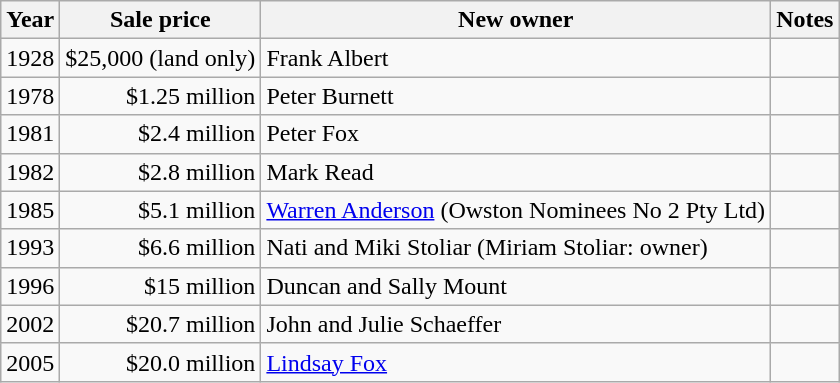<table class="wikitable">
<tr>
<th>Year</th>
<th>Sale price</th>
<th>New owner</th>
<th>Notes</th>
</tr>
<tr>
<td>1928</td>
<td align=right>$25,000 (land only)</td>
<td>Frank Albert</td>
<td></td>
</tr>
<tr>
<td>1978</td>
<td align=right>$1.25 million</td>
<td>Peter Burnett</td>
<td></td>
</tr>
<tr>
<td>1981</td>
<td align=right>$2.4 million</td>
<td>Peter Fox</td>
<td></td>
</tr>
<tr>
<td>1982</td>
<td align=right>$2.8 million</td>
<td>Mark Read</td>
<td></td>
</tr>
<tr>
<td>1985</td>
<td align=right>$5.1 million</td>
<td><a href='#'>Warren Anderson</a> (Owston Nominees No 2 Pty Ltd)</td>
<td></td>
</tr>
<tr>
<td>1993</td>
<td align=right>$6.6 million</td>
<td>Nati and Miki Stoliar (Miriam Stoliar: owner)</td>
<td></td>
</tr>
<tr>
<td>1996</td>
<td align=right>$15 million</td>
<td>Duncan and Sally Mount</td>
<td></td>
</tr>
<tr>
<td>2002</td>
<td align=right>$20.7 million</td>
<td>John and Julie Schaeffer</td>
<td></td>
</tr>
<tr>
<td>2005</td>
<td align=right>$20.0 million</td>
<td><a href='#'>Lindsay Fox</a></td>
<td></td>
</tr>
</table>
